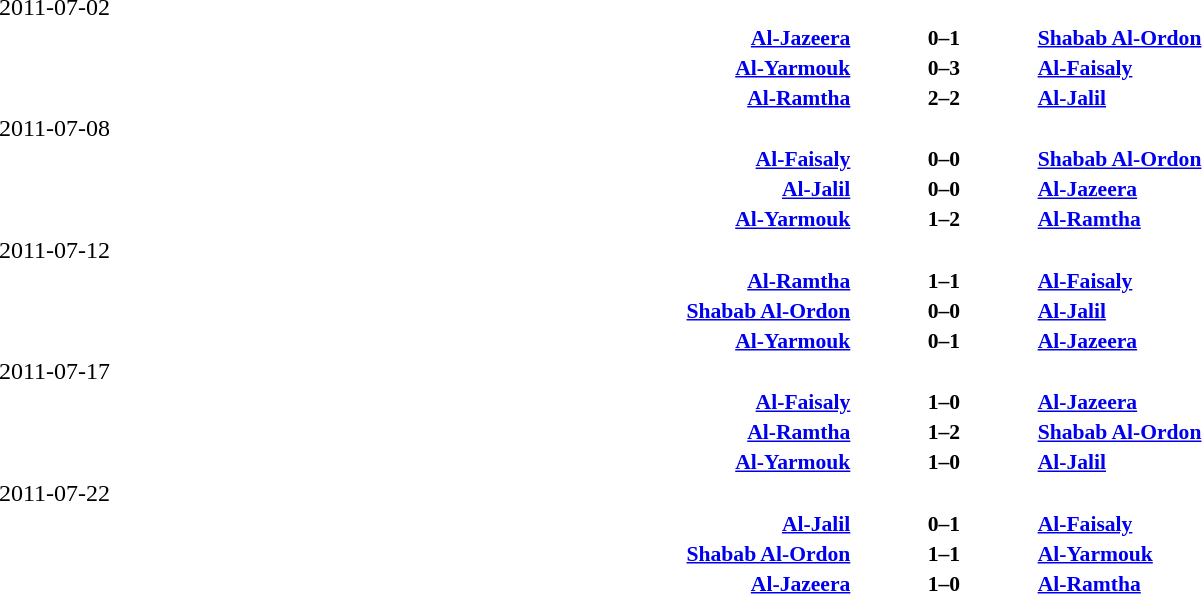<table width=100% cellspacing=1>
<tr>
<th></th>
<th></th>
<th></th>
</tr>
<tr>
<td>2011-07-02</td>
</tr>
<tr style=font-size:90%>
<td align=right><strong><a href='#'>Al-Jazeera</a></strong></td>
<td align=center><strong>0–1</strong></td>
<td><strong><a href='#'>Shabab Al-Ordon</a></strong></td>
</tr>
<tr style=font-size:90%>
<td align=right><strong><a href='#'>Al-Yarmouk</a></strong></td>
<td align=center><strong>0–3</strong></td>
<td><strong><a href='#'>Al-Faisaly</a></strong></td>
</tr>
<tr style=font-size:90%>
<td align=right><strong><a href='#'>Al-Ramtha</a></strong></td>
<td align=center><strong>2–2</strong></td>
<td><strong><a href='#'>Al-Jalil</a></strong></td>
</tr>
<tr>
<td>2011-07-08</td>
</tr>
<tr style=font-size:90%>
<td align=right><strong><a href='#'>Al-Faisaly</a></strong></td>
<td align=center><strong>0–0</strong></td>
<td><strong><a href='#'>Shabab Al-Ordon</a></strong></td>
</tr>
<tr style=font-size:90%>
<td align=right><strong><a href='#'>Al-Jalil</a></strong></td>
<td align=center><strong>0–0</strong></td>
<td><strong><a href='#'>Al-Jazeera</a></strong></td>
</tr>
<tr style=font-size:90%>
<td align=right><strong><a href='#'>Al-Yarmouk</a></strong></td>
<td align=center><strong>1–2</strong></td>
<td><strong><a href='#'>Al-Ramtha</a></strong></td>
</tr>
<tr>
<td>2011-07-12</td>
</tr>
<tr style=font-size:90%>
<td align=right><strong><a href='#'>Al-Ramtha</a></strong></td>
<td align=center><strong>1–1</strong></td>
<td><strong><a href='#'>Al-Faisaly</a></strong></td>
</tr>
<tr style=font-size:90%>
<td align=right><strong><a href='#'>Shabab Al-Ordon</a></strong></td>
<td align=center><strong>0–0</strong></td>
<td><strong><a href='#'>Al-Jalil</a></strong></td>
</tr>
<tr style=font-size:90%>
<td align=right><strong><a href='#'>Al-Yarmouk</a></strong></td>
<td align=center><strong>0–1</strong></td>
<td><strong><a href='#'>Al-Jazeera</a></strong></td>
</tr>
<tr>
<td>2011-07-17</td>
</tr>
<tr style=font-size:90%>
<td align=right><strong><a href='#'>Al-Faisaly</a></strong></td>
<td align=center><strong>1–0</strong></td>
<td><strong><a href='#'>Al-Jazeera</a></strong></td>
</tr>
<tr style=font-size:90%>
<td align=right><strong><a href='#'>Al-Ramtha</a></strong></td>
<td align=center><strong>1–2</strong></td>
<td><strong><a href='#'>Shabab Al-Ordon</a></strong></td>
</tr>
<tr style=font-size:90%>
<td align=right><strong><a href='#'>Al-Yarmouk</a></strong></td>
<td align=center><strong>1–0</strong></td>
<td><strong><a href='#'>Al-Jalil</a></strong></td>
</tr>
<tr>
<td>2011-07-22</td>
</tr>
<tr style=font-size:90%>
<td align=right><strong><a href='#'>Al-Jalil</a></strong></td>
<td align=center><strong>0–1</strong></td>
<td><strong><a href='#'>Al-Faisaly</a></strong></td>
</tr>
<tr style=font-size:90%>
<td align=right><strong><a href='#'>Shabab Al-Ordon</a></strong></td>
<td align=center><strong>1–1</strong></td>
<td><strong><a href='#'>Al-Yarmouk</a></strong></td>
</tr>
<tr style=font-size:90%>
<td align=right><strong><a href='#'>Al-Jazeera</a></strong></td>
<td align=center><strong>1–0</strong></td>
<td><strong><a href='#'>Al-Ramtha</a></strong></td>
</tr>
<tr>
</tr>
</table>
